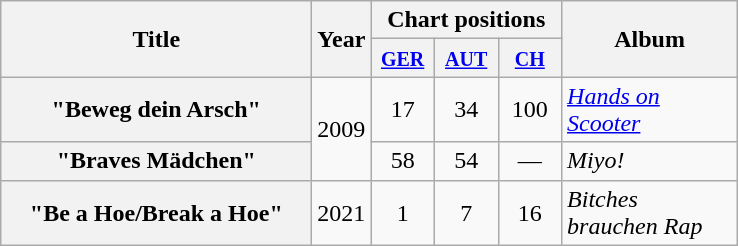<table class="wikitable plainrowheaders" style="text-align:center">
<tr>
<th width="200" rowspan="2">Title</th>
<th width="3" rowspan="2">Year</th>
<th colspan="3">Chart positions</th>
<th width="110" rowspan="2">Album</th>
</tr>
<tr>
<th width="35"><small><a href='#'>GER</a></small><br></th>
<th width="35"><small><a href='#'>AUT</a></small><br></th>
<th width="35"><small><a href='#'>CH</a></small><br></th>
</tr>
<tr>
<th scope="row">"Beweg dein Arsch"<br></th>
<td rowspan="2">2009</td>
<td>17</td>
<td>34</td>
<td>100</td>
<td align="left"><em><a href='#'>Hands on Scooter</a></em></td>
</tr>
<tr>
<th scope="row">"Braves Mädchen"</th>
<td>58</td>
<td>54</td>
<td>—</td>
<td align="left"><em>Miyo!</em></td>
</tr>
<tr>
<th scope="row">"Be a Hoe/Break a Hoe"<br></th>
<td>2021</td>
<td>1</td>
<td>7</td>
<td>16</td>
<td rowspan="2" align="left"><em>Bitches brauchen Rap</em></td>
</tr>
</table>
